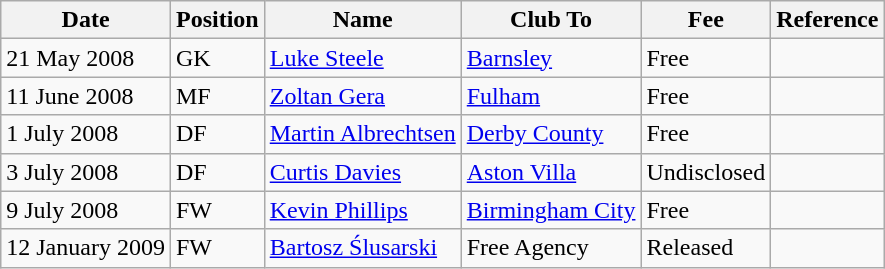<table class="wikitable">
<tr>
<th>Date</th>
<th>Position</th>
<th>Name</th>
<th>Club To</th>
<th>Fee</th>
<th>Reference</th>
</tr>
<tr>
<td>21 May 2008</td>
<td>GK</td>
<td><a href='#'>Luke Steele</a></td>
<td><a href='#'>Barnsley</a></td>
<td>Free</td>
<td></td>
</tr>
<tr>
<td>11 June 2008</td>
<td>MF</td>
<td><a href='#'>Zoltan Gera</a></td>
<td><a href='#'>Fulham</a></td>
<td>Free</td>
<td></td>
</tr>
<tr>
<td>1 July 2008</td>
<td>DF</td>
<td><a href='#'>Martin Albrechtsen</a></td>
<td><a href='#'>Derby County</a></td>
<td>Free</td>
<td></td>
</tr>
<tr>
<td>3 July 2008</td>
<td>DF</td>
<td><a href='#'>Curtis Davies</a></td>
<td><a href='#'>Aston Villa</a></td>
<td>Undisclosed</td>
<td></td>
</tr>
<tr>
<td>9 July 2008</td>
<td>FW</td>
<td><a href='#'>Kevin Phillips</a></td>
<td><a href='#'>Birmingham City</a></td>
<td>Free</td>
<td></td>
</tr>
<tr>
<td>12 January 2009</td>
<td>FW</td>
<td><a href='#'>Bartosz Ślusarski</a></td>
<td>Free Agency</td>
<td>Released</td>
<td></td>
</tr>
</table>
